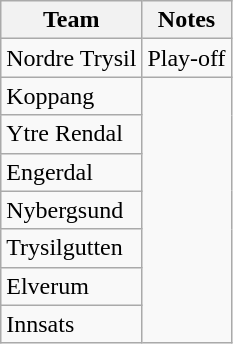<table class="wikitable">
<tr>
<th>Team</th>
<th>Notes</th>
</tr>
<tr>
<td>Nordre Trysil</td>
<td>Play-off</td>
</tr>
<tr>
<td>Koppang</td>
</tr>
<tr>
<td>Ytre Rendal</td>
</tr>
<tr>
<td>Engerdal</td>
</tr>
<tr>
<td>Nybergsund</td>
</tr>
<tr>
<td>Trysilgutten</td>
</tr>
<tr>
<td>Elverum</td>
</tr>
<tr>
<td>Innsats</td>
</tr>
</table>
